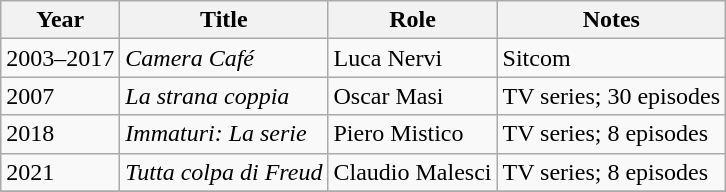<table class="wikitable sortable">
<tr>
<th>Year</th>
<th>Title</th>
<th>Role</th>
<th class="unsortable">Notes</th>
</tr>
<tr>
<td>2003–2017</td>
<td><em>Camera Café</em></td>
<td>Luca Nervi</td>
<td>Sitcom</td>
</tr>
<tr>
<td>2007</td>
<td><em>La strana coppia</em></td>
<td>Oscar Masi</td>
<td>TV series; 30 episodes</td>
</tr>
<tr>
<td>2018</td>
<td><em>Immaturi: La serie</em></td>
<td>Piero Mistico</td>
<td>TV series; 8 episodes</td>
</tr>
<tr>
<td>2021</td>
<td><em>Tutta colpa di Freud</em></td>
<td>Claudio Malesci</td>
<td>TV series; 8 episodes</td>
</tr>
<tr>
</tr>
</table>
